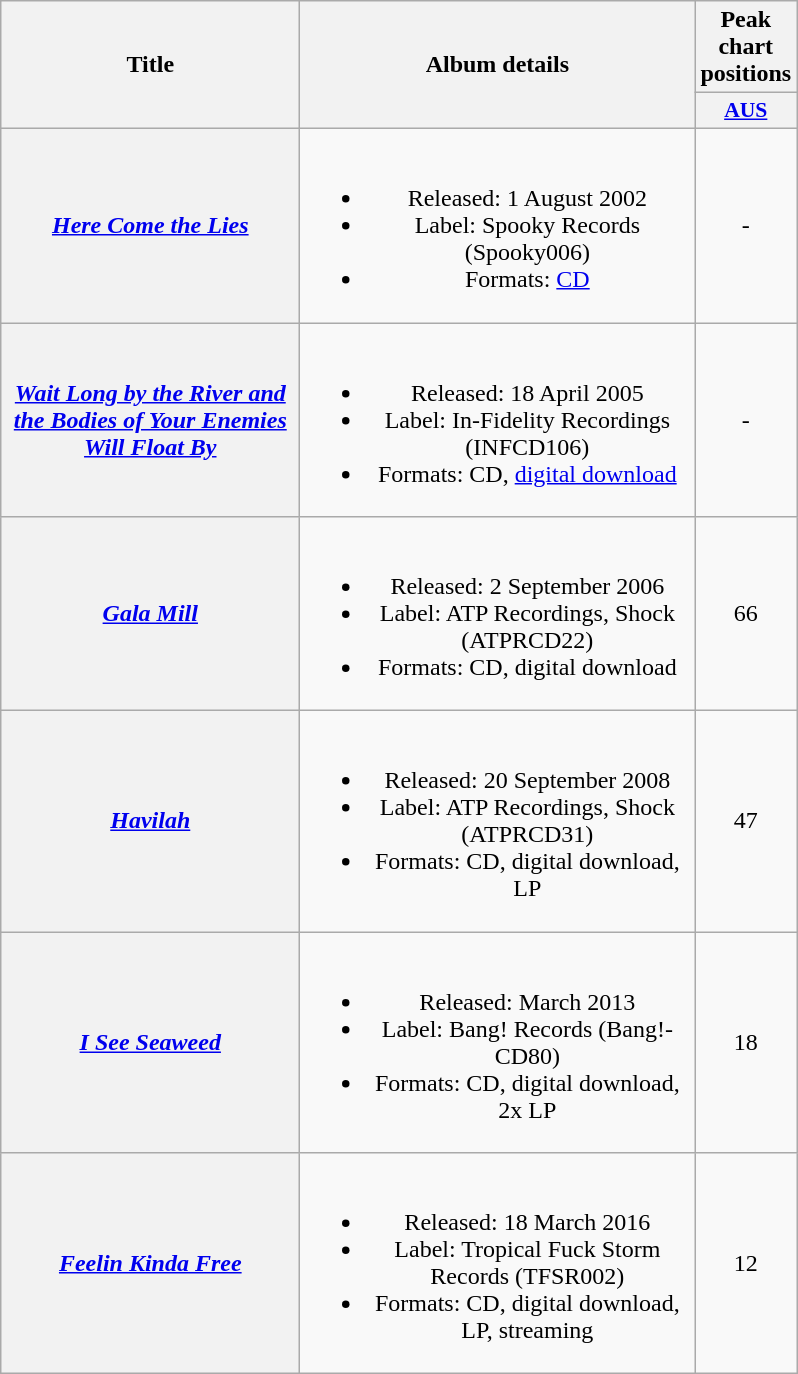<table class="wikitable plainrowheaders" style="text-align:center;" border="1">
<tr>
<th scope="col" rowspan="2" style="width:12em;">Title</th>
<th scope="col" rowspan="2" style="width:16em;">Album details</th>
<th scope="col" colspan="1">Peak chart positions</th>
</tr>
<tr>
<th scope="col" style="width:3em;font-size:90%;"><a href='#'>AUS</a><br></th>
</tr>
<tr>
<th scope="row"><em><a href='#'>Here Come the Lies</a></em></th>
<td><br><ul><li>Released: 1 August 2002</li><li>Label: Spooky Records (Spooky006)</li><li>Formats: <a href='#'>CD</a></li></ul></td>
<td>-</td>
</tr>
<tr>
<th scope="row"><em><a href='#'>Wait Long by the River and the Bodies of Your Enemies Will Float By</a></em></th>
<td><br><ul><li>Released: 18 April 2005</li><li>Label: In-Fidelity Recordings	(INFCD106)</li><li>Formats: CD, <a href='#'>digital download</a></li></ul></td>
<td>-</td>
</tr>
<tr>
<th scope="row"><em><a href='#'>Gala Mill</a></em></th>
<td><br><ul><li>Released: 2 September 2006</li><li>Label: ATP Recordings, Shock (ATPRCD22)</li><li>Formats: CD, digital download</li></ul></td>
<td>66</td>
</tr>
<tr>
<th scope="row"><em><a href='#'>Havilah</a></em></th>
<td><br><ul><li>Released: 20 September 2008</li><li>Label: ATP Recordings, Shock (ATPRCD31)</li><li>Formats: CD, digital download, LP</li></ul></td>
<td>47</td>
</tr>
<tr>
<th scope="row"><em><a href='#'>I See Seaweed</a></em></th>
<td><br><ul><li>Released: March 2013</li><li>Label: Bang! Records	(Bang!-CD80)</li><li>Formats: CD, digital download, 2x LP</li></ul></td>
<td>18</td>
</tr>
<tr>
<th scope="row"><em><a href='#'>Feelin Kinda Free</a></em></th>
<td><br><ul><li>Released: 18 March 2016</li><li>Label: Tropical Fuck Storm Records (TFSR002)</li><li>Formats: CD, digital download, LP, streaming</li></ul></td>
<td>12</td>
</tr>
</table>
